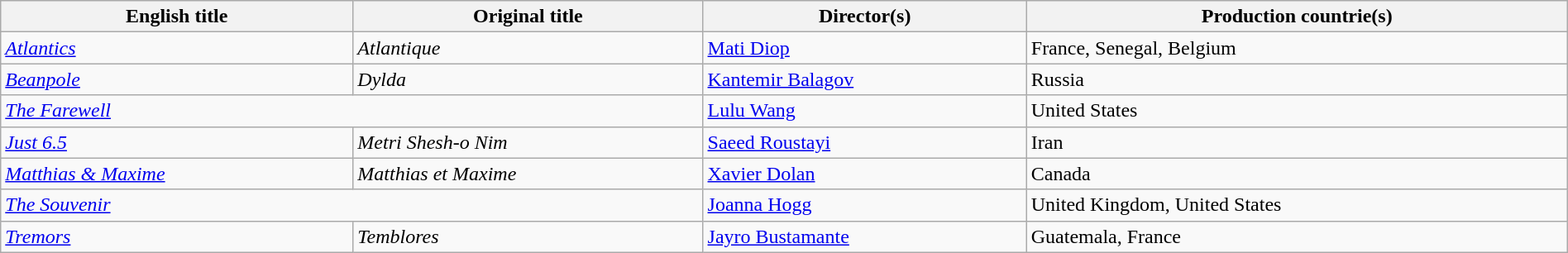<table class="sortable wikitable" style="width:100%; margin-bottom:4px" cellpadding="5">
<tr>
<th scope="col">English title</th>
<th scope="col">Original title</th>
<th scope="col">Director(s)</th>
<th scope="col">Production countrie(s)</th>
</tr>
<tr>
<td><em><a href='#'>Atlantics</a></em></td>
<td><em>Atlantique</em></td>
<td><a href='#'>Mati Diop</a></td>
<td>France, Senegal, Belgium</td>
</tr>
<tr>
<td><em><a href='#'>Beanpole</a></em></td>
<td><em>Dylda</em></td>
<td><a href='#'>Kantemir Balagov</a></td>
<td>Russia</td>
</tr>
<tr>
<td colspan="2"><em><a href='#'>The Farewell</a></em></td>
<td><a href='#'>Lulu Wang</a></td>
<td>United States</td>
</tr>
<tr>
<td><em><a href='#'>Just 6.5</a></em></td>
<td><em>Metri Shesh-o Nim</em></td>
<td><a href='#'>Saeed Roustayi</a></td>
<td>Iran</td>
</tr>
<tr>
<td><em><a href='#'>Matthias & Maxime</a></em></td>
<td><em>Matthias et Maxime</em></td>
<td><a href='#'>Xavier Dolan</a></td>
<td>Canada</td>
</tr>
<tr>
<td colspan="2"><em><a href='#'>The Souvenir</a></em></td>
<td><a href='#'>Joanna Hogg</a></td>
<td>United Kingdom, United States</td>
</tr>
<tr>
<td><em><a href='#'>Tremors</a></em></td>
<td><em>Temblores</em></td>
<td><a href='#'>Jayro Bustamante</a></td>
<td>Guatemala, France</td>
</tr>
</table>
